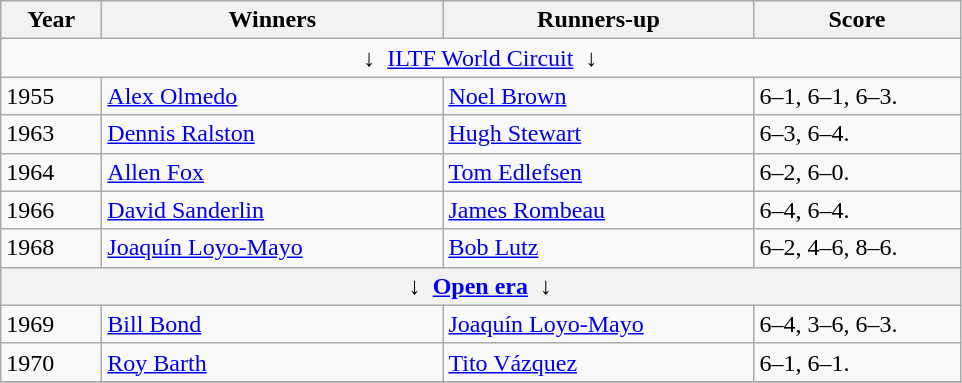<table class="wikitable sortable">
<tr>
<th style="width:60px;">Year</th>
<th style="width:220px;">Winners</th>
<th style="width:200px;">Runners-up</th>
<th style="width:130px;">Score</th>
</tr>
<tr>
<td colspan=4 align=center>↓  <a href='#'>ILTF World Circuit</a>  ↓</td>
</tr>
<tr>
<td>1955</td>
<td> <a href='#'>Alex Olmedo</a></td>
<td>  <a href='#'>Noel Brown</a></td>
<td>6–1, 6–1, 6–3.</td>
</tr>
<tr>
<td>1963</td>
<td> <a href='#'>Dennis Ralston</a></td>
<td> <a href='#'>Hugh Stewart</a></td>
<td>6–3, 6–4.</td>
</tr>
<tr>
<td>1964</td>
<td> <a href='#'>Allen Fox</a></td>
<td> <a href='#'>Tom Edlefsen</a></td>
<td>6–2, 6–0.</td>
</tr>
<tr>
<td>1966</td>
<td> <a href='#'>David Sanderlin</a></td>
<td> <a href='#'>James Rombeau</a></td>
<td>6–4, 6–4.</td>
</tr>
<tr>
<td>1968</td>
<td> <a href='#'>Joaquín Loyo-Mayo</a></td>
<td> <a href='#'>Bob Lutz</a></td>
<td>6–2, 4–6, 8–6.</td>
</tr>
<tr>
<th colspan=4 align=center>↓  <a href='#'>Open era</a>  ↓</th>
</tr>
<tr>
<td>1969</td>
<td> <a href='#'>Bill Bond</a></td>
<td> <a href='#'>Joaquín Loyo-Mayo</a></td>
<td>6–4, 3–6, 6–3.</td>
</tr>
<tr>
<td>1970</td>
<td> <a href='#'>Roy Barth</a></td>
<td> <a href='#'>Tito Vázquez</a></td>
<td>6–1, 6–1.</td>
</tr>
<tr>
</tr>
</table>
